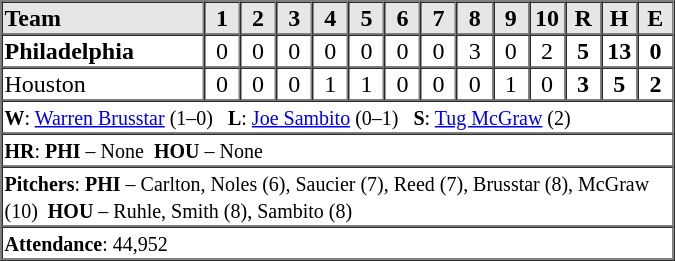<table border=1 cellspacing=0 width=450 style="margin-left:3em;">
<tr style="text-align:center; background-color:#e6e6e6;">
<th align=left width=28%>Team</th>
<th width=5%>1</th>
<th width=5%>2</th>
<th width=5%>3</th>
<th width=5%>4</th>
<th width=5%>5</th>
<th width=5%>6</th>
<th width=5%>7</th>
<th width=5%>8</th>
<th width=5%>9</th>
<th width=5%>10</th>
<th width=5%>R</th>
<th width=5%>H</th>
<th width=5%>E</th>
</tr>
<tr style="text-align:center;">
<td align=left><strong>Philadelphia</strong></td>
<td>0</td>
<td>0</td>
<td>0</td>
<td>0</td>
<td>0</td>
<td>0</td>
<td>0</td>
<td>3</td>
<td>0</td>
<td>2</td>
<td><strong>5</strong></td>
<td><strong>13</strong></td>
<td><strong>0</strong></td>
</tr>
<tr style="text-align:center;">
<td align=left>Houston</td>
<td>0</td>
<td>0</td>
<td>0</td>
<td>1</td>
<td>1</td>
<td>0</td>
<td>0</td>
<td>0</td>
<td>1</td>
<td>0</td>
<td><strong>3</strong></td>
<td><strong>5</strong></td>
<td><strong>2</strong></td>
</tr>
<tr style="text-align:left;">
<td colspan=14><small><strong>W</strong>: <a href='#'>Warren Brusstar</a> (1–0)   <strong>L</strong>: <a href='#'>Joe Sambito</a> (0–1)   <strong>S</strong>: <a href='#'>Tug McGraw</a> (2)</small></td>
</tr>
<tr style="text-align:left;">
<td colspan=14><small><strong>HR</strong>: <strong>PHI</strong> – None  <strong>HOU</strong> – None</small></td>
</tr>
<tr style="text-align:left;">
<td colspan=14><small><strong>Pitchers</strong>: <strong>PHI</strong> – Carlton, Noles (6), Saucier (7), Reed (7), Brusstar (8), McGraw (10)  <strong>HOU</strong> – Ruhle, Smith (8), Sambito (8)</small></td>
</tr>
<tr style="text-align:left;">
<td colspan=14><small><strong>Attendance</strong>: 44,952</small></td>
</tr>
</table>
